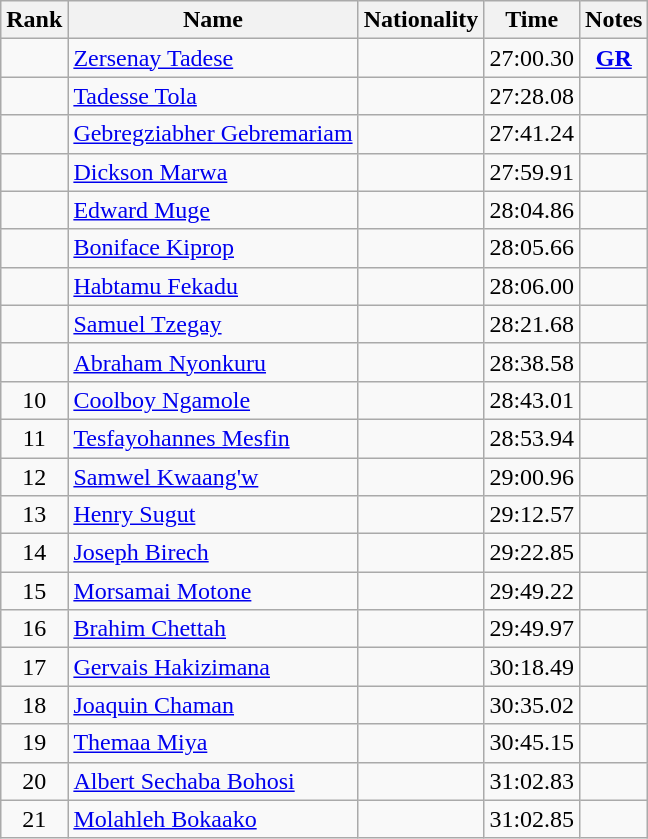<table class="wikitable sortable" style="text-align:center">
<tr>
<th>Rank</th>
<th>Name</th>
<th>Nationality</th>
<th>Time</th>
<th>Notes</th>
</tr>
<tr>
<td></td>
<td align=left><a href='#'>Zersenay Tadese</a></td>
<td align=left></td>
<td>27:00.30</td>
<td><strong><a href='#'>GR</a></strong></td>
</tr>
<tr>
<td></td>
<td align=left><a href='#'>Tadesse Tola</a></td>
<td align=left></td>
<td>27:28.08</td>
<td></td>
</tr>
<tr>
<td></td>
<td align=left><a href='#'>Gebregziabher Gebremariam</a></td>
<td align=left></td>
<td>27:41.24</td>
<td></td>
</tr>
<tr>
<td></td>
<td align=left><a href='#'>Dickson Marwa</a></td>
<td align=left></td>
<td>27:59.91</td>
<td></td>
</tr>
<tr>
<td></td>
<td align=left><a href='#'>Edward Muge</a></td>
<td align=left></td>
<td>28:04.86</td>
<td></td>
</tr>
<tr>
<td></td>
<td align=left><a href='#'>Boniface Kiprop</a></td>
<td align=left></td>
<td>28:05.66</td>
<td></td>
</tr>
<tr>
<td></td>
<td align=left><a href='#'>Habtamu Fekadu</a></td>
<td align=left></td>
<td>28:06.00</td>
<td></td>
</tr>
<tr>
<td></td>
<td align=left><a href='#'>Samuel Tzegay</a></td>
<td align=left></td>
<td>28:21.68</td>
<td></td>
</tr>
<tr>
<td></td>
<td align=left><a href='#'>Abraham Nyonkuru</a></td>
<td align=left></td>
<td>28:38.58</td>
<td></td>
</tr>
<tr>
<td>10</td>
<td align=left><a href='#'>Coolboy Ngamole</a></td>
<td align=left></td>
<td>28:43.01</td>
<td></td>
</tr>
<tr>
<td>11</td>
<td align=left><a href='#'>Tesfayohannes Mesfin</a></td>
<td align=left></td>
<td>28:53.94</td>
<td></td>
</tr>
<tr>
<td>12</td>
<td align=left><a href='#'>Samwel Kwaang'w</a></td>
<td align=left></td>
<td>29:00.96</td>
<td></td>
</tr>
<tr>
<td>13</td>
<td align=left><a href='#'>Henry Sugut</a></td>
<td align=left></td>
<td>29:12.57</td>
<td></td>
</tr>
<tr>
<td>14</td>
<td align=left><a href='#'>Joseph Birech</a></td>
<td align=left></td>
<td>29:22.85</td>
<td></td>
</tr>
<tr>
<td>15</td>
<td align=left><a href='#'>Morsamai Motone</a></td>
<td align=left></td>
<td>29:49.22</td>
<td></td>
</tr>
<tr>
<td>16</td>
<td align=left><a href='#'>Brahim Chettah</a></td>
<td align=left></td>
<td>29:49.97</td>
<td></td>
</tr>
<tr>
<td>17</td>
<td align=left><a href='#'>Gervais Hakizimana</a></td>
<td align=left></td>
<td>30:18.49</td>
<td></td>
</tr>
<tr>
<td>18</td>
<td align=left><a href='#'>Joaquin Chaman</a></td>
<td align=left></td>
<td>30:35.02</td>
<td></td>
</tr>
<tr>
<td>19</td>
<td align=left><a href='#'>Themaa Miya</a></td>
<td align=left></td>
<td>30:45.15</td>
<td></td>
</tr>
<tr>
<td>20</td>
<td align=left><a href='#'>Albert Sechaba Bohosi</a></td>
<td align=left></td>
<td>31:02.83</td>
<td></td>
</tr>
<tr>
<td>21</td>
<td align=left><a href='#'>Molahleh Bokaako</a></td>
<td align=left></td>
<td>31:02.85</td>
<td></td>
</tr>
</table>
